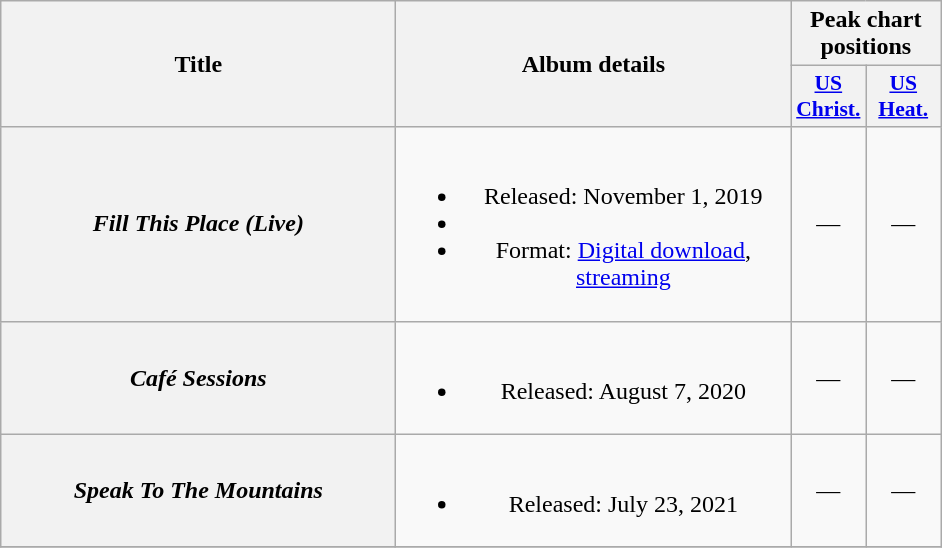<table class="wikitable plainrowheaders" style="text-align:center;">
<tr>
<th scope="col" rowspan="2" style="width:16em;">Title</th>
<th scope="col" rowspan="2" style="width:16em;">Album details</th>
<th scope="col" colspan="2">Peak chart positions</th>
</tr>
<tr>
<th style="width:3em; font-size:90%"><a href='#'>US<br>Christ.</a><br></th>
<th style="width:3em; font-size:90%"><a href='#'>US<br>Heat.</a><br></th>
</tr>
<tr>
<th scope="row"><em>Fill This Place (Live)</em></th>
<td><br><ul><li>Released: November 1, 2019</li><li></li><li>Format: <a href='#'>Digital download</a>, <a href='#'>streaming</a></li></ul></td>
<td>—</td>
<td>—</td>
</tr>
<tr>
<th scope="row"><em>Café Sessions</em></th>
<td><br><ul><li>Released: August 7, 2020</li></ul></td>
<td>—</td>
<td>—</td>
</tr>
<tr>
<th scope="row"><em>Speak To The Mountains</em></th>
<td><br><ul><li>Released: July 23, 2021</li></ul></td>
<td>—</td>
<td>—</td>
</tr>
<tr>
</tr>
</table>
